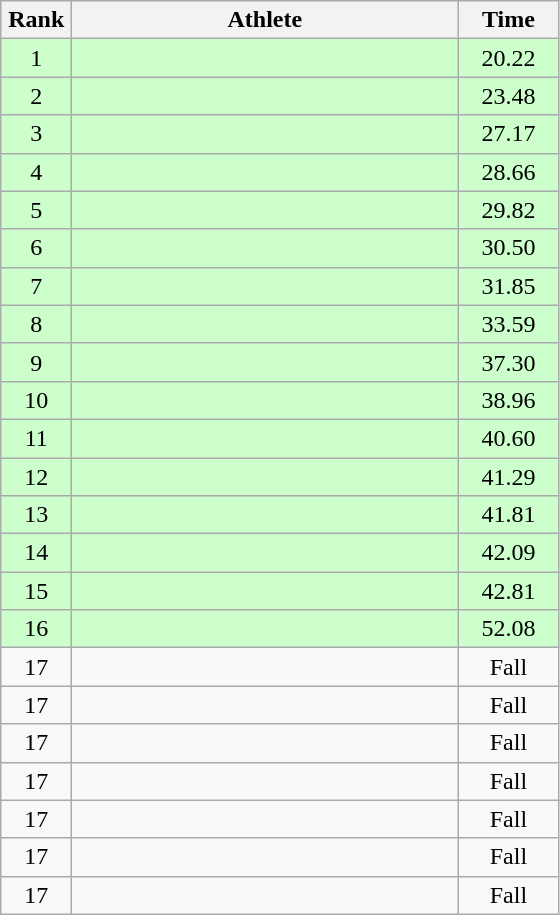<table class=wikitable style="text-align:center">
<tr>
<th width=40>Rank</th>
<th width=250>Athlete</th>
<th width=60>Time</th>
</tr>
<tr bgcolor="ccffcc">
<td>1</td>
<td align=left></td>
<td>20.22</td>
</tr>
<tr bgcolor="ccffcc">
<td>2</td>
<td align=left></td>
<td>23.48</td>
</tr>
<tr bgcolor="ccffcc">
<td>3</td>
<td align=left></td>
<td>27.17</td>
</tr>
<tr bgcolor="ccffcc">
<td>4</td>
<td align=left></td>
<td>28.66</td>
</tr>
<tr bgcolor="ccffcc">
<td>5</td>
<td align=left></td>
<td>29.82</td>
</tr>
<tr bgcolor="ccffcc">
<td>6</td>
<td align=left></td>
<td>30.50</td>
</tr>
<tr bgcolor="ccffcc">
<td>7</td>
<td align=left></td>
<td>31.85</td>
</tr>
<tr bgcolor="ccffcc">
<td>8</td>
<td align=left></td>
<td>33.59</td>
</tr>
<tr bgcolor="ccffcc">
<td>9</td>
<td align=left></td>
<td>37.30</td>
</tr>
<tr bgcolor="ccffcc">
<td>10</td>
<td align=left></td>
<td>38.96</td>
</tr>
<tr bgcolor="ccffcc">
<td>11</td>
<td align=left></td>
<td>40.60</td>
</tr>
<tr bgcolor="ccffcc">
<td>12</td>
<td align=left></td>
<td>41.29</td>
</tr>
<tr bgcolor="ccffcc">
<td>13</td>
<td align=left></td>
<td>41.81</td>
</tr>
<tr bgcolor="ccffcc">
<td>14</td>
<td align=left></td>
<td>42.09</td>
</tr>
<tr bgcolor="ccffcc">
<td>15</td>
<td align=left></td>
<td>42.81</td>
</tr>
<tr bgcolor="ccffcc">
<td>16</td>
<td align=left></td>
<td>52.08</td>
</tr>
<tr>
<td>17</td>
<td align=left></td>
<td>Fall</td>
</tr>
<tr>
<td>17</td>
<td align=left></td>
<td>Fall</td>
</tr>
<tr>
<td>17</td>
<td align=left></td>
<td>Fall</td>
</tr>
<tr>
<td>17</td>
<td align=left></td>
<td>Fall</td>
</tr>
<tr>
<td>17</td>
<td align=left></td>
<td>Fall</td>
</tr>
<tr>
<td>17</td>
<td align=left></td>
<td>Fall</td>
</tr>
<tr>
<td>17</td>
<td align=left></td>
<td>Fall</td>
</tr>
</table>
